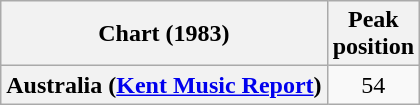<table class="wikitable sortable plainrowheaders">
<tr>
<th>Chart (1983)</th>
<th>Peak<br>position</th>
</tr>
<tr>
<th scope="row">Australia (<a href='#'>Kent Music Report</a>)</th>
<td style="text-align:center;">54</td>
</tr>
</table>
